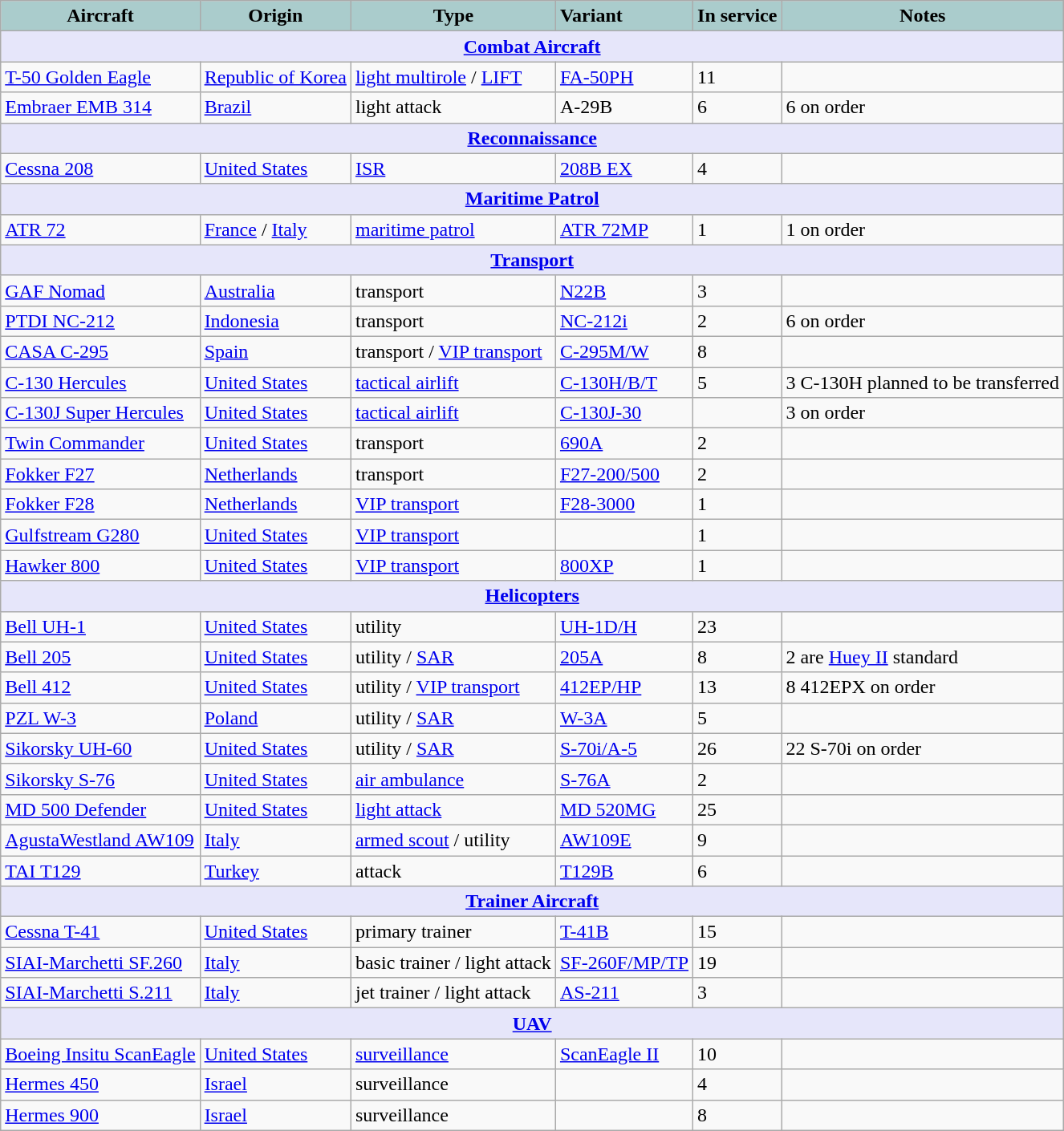<table class="wikitable">
<tr>
<th style="text-align:center; background:#acc;">Aircraft</th>
<th style="text-align: center; background:#acc;">Origin</th>
<th style="text-align:l center; background:#acc;">Type</th>
<th style="text-align:left; background:#acc;">Variant</th>
<th style="text-align:center; background:#acc;">In service</th>
<th style="text-align: center; background:#acc;">Notes</th>
</tr>
<tr>
<th colspan="6" style="align: center; background: lavender;"><a href='#'>Combat Aircraft</a></th>
</tr>
<tr>
<td><a href='#'>T-50 Golden Eagle</a></td>
<td><a href='#'>Republic of Korea</a></td>
<td><a href='#'>light multirole</a> / <a href='#'>LIFT</a></td>
<td><a href='#'>FA-50PH</a></td>
<td>11</td>
<td></td>
</tr>
<tr>
<td><a href='#'>Embraer EMB 314</a></td>
<td><a href='#'>Brazil</a></td>
<td>light attack</td>
<td>A-29B</td>
<td>6</td>
<td>6 on order</td>
</tr>
<tr>
<th colspan="6" style="align: center; background: lavender;"><a href='#'>Reconnaissance</a></th>
</tr>
<tr>
<td><a href='#'>Cessna 208</a></td>
<td><a href='#'>United States</a></td>
<td><a href='#'>ISR</a></td>
<td><a href='#'>208B EX</a></td>
<td>4</td>
<td></td>
</tr>
<tr>
<th colspan="6" style="align: center; background: lavender;"><a href='#'>Maritime Patrol</a></th>
</tr>
<tr>
<td><a href='#'>ATR 72</a></td>
<td><a href='#'>France</a> / <a href='#'>Italy</a></td>
<td><a href='#'>maritime patrol</a></td>
<td><a href='#'>ATR 72MP</a></td>
<td>1</td>
<td>1 on order</td>
</tr>
<tr>
<th colspan="6" style="align: center; background: lavender;"><a href='#'>Transport</a></th>
</tr>
<tr>
<td><a href='#'>GAF Nomad</a></td>
<td><a href='#'>Australia</a></td>
<td>transport</td>
<td><a href='#'>N22B</a></td>
<td>3</td>
<td></td>
</tr>
<tr>
<td><a href='#'>PTDI NC-212</a></td>
<td><a href='#'>Indonesia</a></td>
<td>transport</td>
<td><a href='#'>NC-212i</a></td>
<td>2</td>
<td>6 on order</td>
</tr>
<tr>
<td><a href='#'>CASA C-295</a></td>
<td><a href='#'>Spain</a></td>
<td>transport / <a href='#'>VIP transport</a></td>
<td><a href='#'>C-295M/W</a></td>
<td>8</td>
<td></td>
</tr>
<tr>
<td><a href='#'>C-130 Hercules</a></td>
<td><a href='#'>United States</a></td>
<td><a href='#'>tactical airlift</a></td>
<td><a href='#'>C-130H/B/T</a></td>
<td>5</td>
<td>3 C-130H planned to be transferred</td>
</tr>
<tr>
<td><a href='#'>C-130J Super Hercules</a></td>
<td><a href='#'>United States</a></td>
<td><a href='#'>tactical airlift</a></td>
<td><a href='#'>C-130J-30</a></td>
<td></td>
<td>3 on order</td>
</tr>
<tr>
<td><a href='#'>Twin Commander</a></td>
<td><a href='#'>United States</a></td>
<td>transport</td>
<td><a href='#'>690A</a></td>
<td>2</td>
<td></td>
</tr>
<tr>
<td><a href='#'>Fokker F27</a></td>
<td><a href='#'>Netherlands</a></td>
<td>transport</td>
<td><a href='#'>F27-200/500</a></td>
<td>2</td>
<td></td>
</tr>
<tr>
<td><a href='#'>Fokker F28</a></td>
<td><a href='#'>Netherlands</a></td>
<td><a href='#'>VIP transport</a></td>
<td><a href='#'>F28-3000</a></td>
<td>1</td>
<td></td>
</tr>
<tr>
<td><a href='#'>Gulfstream G280</a></td>
<td><a href='#'>United States</a></td>
<td><a href='#'>VIP transport</a></td>
<td></td>
<td>1</td>
<td></td>
</tr>
<tr>
<td><a href='#'>Hawker 800</a></td>
<td><a href='#'>United States</a></td>
<td><a href='#'>VIP transport</a></td>
<td><a href='#'>800XP</a></td>
<td>1</td>
<td></td>
</tr>
<tr>
<th colspan="6" style="align: center; background: lavender;"><a href='#'>Helicopters</a></th>
</tr>
<tr>
<td><a href='#'>Bell UH-1</a></td>
<td><a href='#'>United States</a></td>
<td>utility</td>
<td><a href='#'>UH-1D/H</a></td>
<td>23</td>
<td></td>
</tr>
<tr>
<td><a href='#'>Bell 205</a></td>
<td><a href='#'>United States</a></td>
<td>utility / <a href='#'>SAR</a></td>
<td><a href='#'>205A</a></td>
<td>8</td>
<td>2 are <a href='#'>Huey II</a> standard</td>
</tr>
<tr>
<td><a href='#'>Bell 412</a></td>
<td><a href='#'>United States</a></td>
<td>utility / <a href='#'>VIP transport</a></td>
<td><a href='#'>412EP/HP</a></td>
<td>13</td>
<td>8 412EPX on order</td>
</tr>
<tr>
<td><a href='#'>PZL W-3</a></td>
<td><a href='#'>Poland</a></td>
<td>utility / <a href='#'>SAR</a></td>
<td><a href='#'>W-3A</a></td>
<td>5</td>
<td></td>
</tr>
<tr>
<td><a href='#'>Sikorsky UH-60</a></td>
<td><a href='#'>United States</a></td>
<td>utility / <a href='#'>SAR</a></td>
<td><a href='#'>S-70i/A-5</a></td>
<td>26</td>
<td>22 S-70i on order</td>
</tr>
<tr>
<td><a href='#'>Sikorsky S-76</a></td>
<td><a href='#'>United States</a></td>
<td><a href='#'>air ambulance</a></td>
<td><a href='#'>S-76A</a></td>
<td>2</td>
<td></td>
</tr>
<tr>
<td><a href='#'>MD 500 Defender</a></td>
<td><a href='#'>United States</a></td>
<td><a href='#'>light attack</a></td>
<td><a href='#'>MD 520MG</a></td>
<td>25</td>
<td></td>
</tr>
<tr>
<td><a href='#'>AgustaWestland AW109</a></td>
<td><a href='#'>Italy</a></td>
<td><a href='#'>armed scout</a> / utility</td>
<td><a href='#'>AW109E</a></td>
<td>9</td>
<td></td>
</tr>
<tr>
<td><a href='#'>TAI T129</a></td>
<td><a href='#'>Turkey</a></td>
<td>attack</td>
<td><a href='#'>T129B</a></td>
<td>6</td>
<td></td>
</tr>
<tr>
<th colspan="6" style="align: center; background: lavender;"><a href='#'>Trainer Aircraft</a></th>
</tr>
<tr>
<td><a href='#'>Cessna T-41</a></td>
<td><a href='#'>United States</a></td>
<td>primary trainer</td>
<td><a href='#'>T-41B</a></td>
<td>15</td>
<td></td>
</tr>
<tr>
<td><a href='#'>SIAI-Marchetti SF.260</a></td>
<td><a href='#'>Italy</a></td>
<td>basic trainer / light attack</td>
<td><a href='#'>SF-260F/MP/TP</a></td>
<td>19</td>
<td></td>
</tr>
<tr>
<td><a href='#'>SIAI-Marchetti S.211</a></td>
<td><a href='#'>Italy</a></td>
<td>jet trainer / light attack</td>
<td><a href='#'>AS-211</a></td>
<td>3</td>
<td></td>
</tr>
<tr>
<th style="align: center; background: lavender;" colspan="6"><a href='#'>UAV</a></th>
</tr>
<tr>
<td><a href='#'>Boeing Insitu ScanEagle</a></td>
<td><a href='#'>United States</a></td>
<td><a href='#'>surveillance</a></td>
<td><a href='#'>ScanEagle II</a></td>
<td>10</td>
<td></td>
</tr>
<tr>
<td><a href='#'>Hermes 450</a></td>
<td><a href='#'>Israel</a></td>
<td>surveillance</td>
<td></td>
<td>4</td>
<td></td>
</tr>
<tr>
<td><a href='#'>Hermes 900</a></td>
<td><a href='#'>Israel</a></td>
<td>surveillance</td>
<td></td>
<td>8</td>
<td></td>
</tr>
</table>
